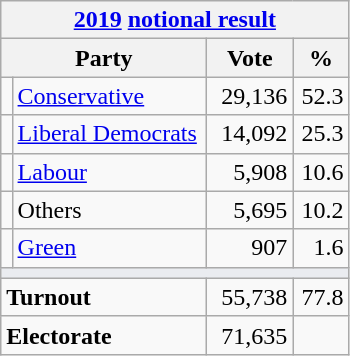<table class="wikitable">
<tr>
<th colspan="4"><a href='#'>2019</a> <a href='#'>notional result</a></th>
</tr>
<tr>
<th bgcolor="#DDDDFF" width="130px" colspan="2">Party</th>
<th bgcolor="#DDDDFF" width="50px">Vote</th>
<th bgcolor="#DDDDFF" width="30px">%</th>
</tr>
<tr>
<td></td>
<td><a href='#'>Conservative</a></td>
<td align=right>29,136</td>
<td align=right>52.3</td>
</tr>
<tr>
<td></td>
<td><a href='#'>Liberal Democrats</a></td>
<td align=right>14,092</td>
<td align=right>25.3</td>
</tr>
<tr>
<td></td>
<td><a href='#'>Labour</a></td>
<td align=right>5,908</td>
<td align=right>10.6</td>
</tr>
<tr>
<td></td>
<td>Others</td>
<td align=right>5,695</td>
<td align=right>10.2</td>
</tr>
<tr>
<td></td>
<td><a href='#'>Green</a></td>
<td align=right>907</td>
<td align=right>1.6</td>
</tr>
<tr>
<td colspan="4" bgcolor="#EAECF0"></td>
</tr>
<tr>
<td colspan="2"><strong>Turnout</strong></td>
<td align=right>55,738</td>
<td align=right>77.8</td>
</tr>
<tr>
<td colspan="2"><strong>Electorate</strong></td>
<td align=right>71,635</td>
</tr>
</table>
